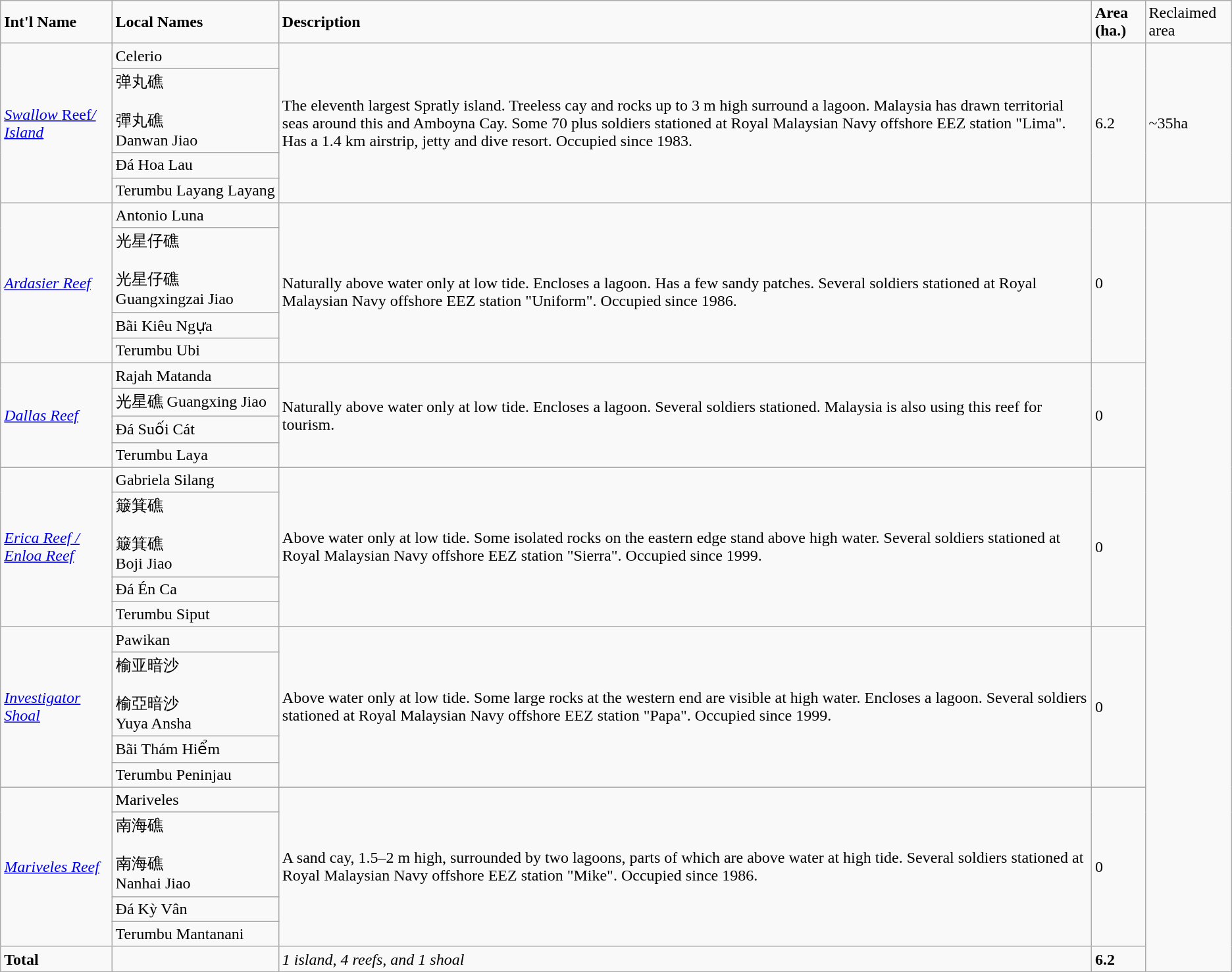<table class="wikitable">
<tr>
<td><strong>Int'l Name</strong></td>
<td><strong>Local Names</strong></td>
<td><strong>Description</strong></td>
<td><strong>Area (ha.)</strong></td>
<td>Reclaimed area</td>
</tr>
<tr>
<td rowspan="4"><em><a href='#'>Swallow </em>Reef<em>/ Island</a></em></td>
<td> Celerio</td>
<td rowspan="4">The eleventh largest Spratly island. Treeless cay and rocks up to 3 m high surround a lagoon. Malaysia has drawn territorial seas around this and Amboyna Cay. Some 70 plus soldiers stationed at Royal Malaysian Navy offshore EEZ station "Lima". Has a 1.4 km airstrip, jetty and dive resort. Occupied since 1983.</td>
<td rowspan="4">6.2</td>
<td rowspan="4">~35ha</td>
</tr>
<tr>
<td> 弹丸礁<br><br> 彈丸礁<br>
Danwan Jiao</td>
</tr>
<tr>
<td> Đá Hoa Lau</td>
</tr>
<tr>
<td nowrap> Terumbu Layang Layang</td>
</tr>
<tr>
<td rowspan="4"><em><a href='#'>Ardasier Reef</a></em></td>
<td> Antonio Luna</td>
<td rowspan="4"><br>Naturally above water only at low tide. Encloses a lagoon. Has a few sandy patches. Several soldiers stationed at Royal Malaysian Navy offshore EEZ station "Uniform". Occupied since 1986.</td>
<td rowspan="4">0</td>
</tr>
<tr>
<td> 光星仔礁<br><br> 光星仔礁<br>
Guangxingzai Jiao</td>
</tr>
<tr>
<td> Bãi Kiêu Ngựa</td>
</tr>
<tr>
<td> Terumbu Ubi</td>
</tr>
<tr>
<td rowspan="4"><em><a href='#'>Dallas Reef</a></em></td>
<td> Rajah Matanda</td>
<td rowspan="4">Naturally above water only at low tide. Encloses a lagoon. Several soldiers stationed. Malaysia is also using this reef for tourism.</td>
<td rowspan="4">0</td>
</tr>
<tr>
<td> 光星礁 Guangxing Jiao</td>
</tr>
<tr>
<td> Đá Suối Cát</td>
</tr>
<tr>
<td> Terumbu Laya</td>
</tr>
<tr>
<td rowspan="4"><em><a href='#'>Erica Reef / Enloa Reef</a></em></td>
<td> Gabriela Silang</td>
<td rowspan="4">Above water only at low tide. Some isolated rocks on the eastern edge stand above high water. Several soldiers stationed at Royal Malaysian Navy offshore EEZ station "Sierra". Occupied since 1999.</td>
<td rowspan="4">0</td>
</tr>
<tr>
<td> 簸箕礁<br><br> 簸箕礁<br>
Boji Jiao</td>
</tr>
<tr>
<td> Đá Én Ca</td>
</tr>
<tr>
<td> Terumbu Siput</td>
</tr>
<tr>
<td rowspan="4"><em><a href='#'>Investigator Shoal</a></em></td>
<td> Pawikan</td>
<td rowspan="4">Above water only at low tide. Some large rocks at the western end are visible at high water. Encloses a lagoon. Several soldiers stationed at Royal Malaysian Navy offshore EEZ station "Papa". Occupied since 1999.</td>
<td rowspan="4">0</td>
</tr>
<tr>
<td> 榆亚暗沙<br><br> 榆亞暗沙<br>
Yuya Ansha</td>
</tr>
<tr>
<td> Bãi Thám Hiểm</td>
</tr>
<tr>
<td> Terumbu Peninjau</td>
</tr>
<tr>
<td rowspan="4"><em><a href='#'>Mariveles Reef</a></em></td>
<td> Mariveles</td>
<td rowspan="4">A sand cay, 1.5–2 m high, surrounded by two lagoons, parts of which are above water at high tide. Several soldiers stationed at Royal Malaysian Navy offshore EEZ station "Mike". Occupied since 1986.</td>
<td rowspan="4">0</td>
</tr>
<tr>
<td> 南海礁<br><br> 南海礁<br>
Nanhai Jiao</td>
</tr>
<tr>
<td> Đá Kỳ Vân</td>
</tr>
<tr>
<td> Terumbu Mantanani</td>
</tr>
<tr>
<td><strong>Total</strong></td>
<td></td>
<td><em>1 island, 4 reefs, and 1 shoal</em></td>
<td><strong>6.2</strong></td>
</tr>
</table>
